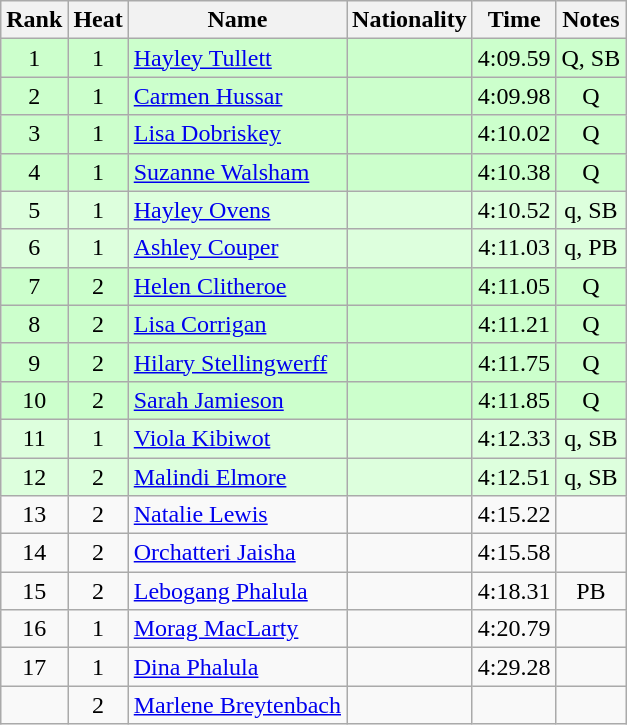<table class="wikitable sortable" style="text-align:center">
<tr>
<th>Rank</th>
<th>Heat</th>
<th>Name</th>
<th>Nationality</th>
<th>Time</th>
<th>Notes</th>
</tr>
<tr bgcolor=ccffcc>
<td>1</td>
<td>1</td>
<td align=left><a href='#'>Hayley Tullett</a></td>
<td align=left></td>
<td>4:09.59</td>
<td>Q, SB</td>
</tr>
<tr bgcolor=ccffcc>
<td>2</td>
<td>1</td>
<td align=left><a href='#'>Carmen Hussar</a></td>
<td align=left></td>
<td>4:09.98</td>
<td>Q</td>
</tr>
<tr bgcolor=ccffcc>
<td>3</td>
<td>1</td>
<td align=left><a href='#'>Lisa Dobriskey</a></td>
<td align=left></td>
<td>4:10.02</td>
<td>Q</td>
</tr>
<tr bgcolor=ccffcc>
<td>4</td>
<td>1</td>
<td align=left><a href='#'>Suzanne Walsham</a></td>
<td align=left></td>
<td>4:10.38</td>
<td>Q</td>
</tr>
<tr bgcolor=ddffdd>
<td>5</td>
<td>1</td>
<td align=left><a href='#'>Hayley Ovens</a></td>
<td align=left></td>
<td>4:10.52</td>
<td>q, SB</td>
</tr>
<tr bgcolor=ddffdd>
<td>6</td>
<td>1</td>
<td align=left><a href='#'>Ashley Couper</a></td>
<td align=left></td>
<td>4:11.03</td>
<td>q, PB</td>
</tr>
<tr bgcolor=ccffcc>
<td>7</td>
<td>2</td>
<td align=left><a href='#'>Helen Clitheroe</a></td>
<td align=left></td>
<td>4:11.05</td>
<td>Q</td>
</tr>
<tr bgcolor=ccffcc>
<td>8</td>
<td>2</td>
<td align=left><a href='#'>Lisa Corrigan</a></td>
<td align=left></td>
<td>4:11.21</td>
<td>Q</td>
</tr>
<tr bgcolor=ccffcc>
<td>9</td>
<td>2</td>
<td align=left><a href='#'>Hilary Stellingwerff</a></td>
<td align=left></td>
<td>4:11.75</td>
<td>Q</td>
</tr>
<tr bgcolor=ccffcc>
<td>10</td>
<td>2</td>
<td align=left><a href='#'>Sarah Jamieson</a></td>
<td align=left></td>
<td>4:11.85</td>
<td>Q</td>
</tr>
<tr bgcolor=ddffdd>
<td>11</td>
<td>1</td>
<td align=left><a href='#'>Viola Kibiwot</a></td>
<td align=left></td>
<td>4:12.33</td>
<td>q, SB</td>
</tr>
<tr bgcolor=ddffdd>
<td>12</td>
<td>2</td>
<td align=left><a href='#'>Malindi Elmore</a></td>
<td align=left></td>
<td>4:12.51</td>
<td>q, SB</td>
</tr>
<tr>
<td>13</td>
<td>2</td>
<td align=left><a href='#'>Natalie Lewis</a></td>
<td align=left></td>
<td>4:15.22</td>
<td></td>
</tr>
<tr>
<td>14</td>
<td>2</td>
<td align=left><a href='#'>Orchatteri Jaisha</a></td>
<td align=left></td>
<td>4:15.58</td>
<td></td>
</tr>
<tr>
<td>15</td>
<td>2</td>
<td align=left><a href='#'>Lebogang Phalula</a></td>
<td align=left></td>
<td>4:18.31</td>
<td>PB</td>
</tr>
<tr>
<td>16</td>
<td>1</td>
<td align=left><a href='#'>Morag MacLarty</a></td>
<td align=left></td>
<td>4:20.79</td>
<td></td>
</tr>
<tr>
<td>17</td>
<td>1</td>
<td align=left><a href='#'>Dina Phalula</a></td>
<td align=left></td>
<td>4:29.28</td>
<td></td>
</tr>
<tr>
<td></td>
<td>2</td>
<td align=left><a href='#'>Marlene Breytenbach</a></td>
<td align=left></td>
<td></td>
<td></td>
</tr>
</table>
